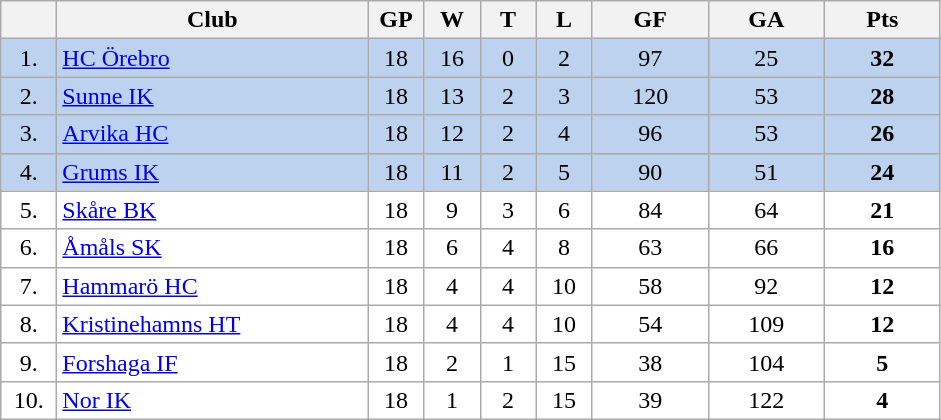<table class="wikitable">
<tr>
<th width="30"></th>
<th width="200">Club</th>
<th width="30">GP</th>
<th width="30">W</th>
<th width="30">T</th>
<th width="30">L</th>
<th width="70">GF</th>
<th width="70">GA</th>
<th width="70">Pts</th>
</tr>
<tr bgcolor="#BCD2EE" align="center">
<td>1.</td>
<td align="left"><a href='#'>HC Örebro</a></td>
<td>18</td>
<td>16</td>
<td>0</td>
<td>2</td>
<td>97</td>
<td>25</td>
<td><strong>32</strong></td>
</tr>
<tr bgcolor="#BCD2EE" align="center">
<td>2.</td>
<td align="left"><a href='#'>Sunne IK</a></td>
<td>18</td>
<td>13</td>
<td>2</td>
<td>3</td>
<td>120</td>
<td>53</td>
<td><strong>28</strong></td>
</tr>
<tr bgcolor="#BCD2EE" align="center">
<td>3.</td>
<td align="left"><a href='#'>Arvika HC</a></td>
<td>18</td>
<td>12</td>
<td>2</td>
<td>4</td>
<td>96</td>
<td>53</td>
<td><strong>26</strong></td>
</tr>
<tr bgcolor="#BCD2EE" align="center">
<td>4.</td>
<td align="left"><a href='#'>Grums IK</a></td>
<td>18</td>
<td>11</td>
<td>2</td>
<td>5</td>
<td>90</td>
<td>51</td>
<td><strong>24</strong></td>
</tr>
<tr bgcolor="#FFFFFF" align="center">
<td>5.</td>
<td align="left"><a href='#'>Skåre BK</a></td>
<td>18</td>
<td>9</td>
<td>3</td>
<td>6</td>
<td>84</td>
<td>64</td>
<td><strong>21</strong></td>
</tr>
<tr bgcolor="#FFFFFF" align="center">
<td>6.</td>
<td align="left"><a href='#'>Åmåls SK</a></td>
<td>18</td>
<td>6</td>
<td>4</td>
<td>8</td>
<td>63</td>
<td>66</td>
<td><strong>16</strong></td>
</tr>
<tr bgcolor="#FFFFFF" align="center">
<td>7.</td>
<td align="left"><a href='#'>Hammarö HC</a></td>
<td>18</td>
<td>4</td>
<td>4</td>
<td>10</td>
<td>58</td>
<td>92</td>
<td><strong>12</strong></td>
</tr>
<tr bgcolor="#FFFFFF" align="center">
<td>8.</td>
<td align="left"><a href='#'>Kristinehamns HT</a></td>
<td>18</td>
<td>4</td>
<td>4</td>
<td>10</td>
<td>54</td>
<td>109</td>
<td><strong>12</strong></td>
</tr>
<tr bgcolor="#FFFFFF" align="center">
<td>9.</td>
<td align="left"><a href='#'>Forshaga IF</a></td>
<td>18</td>
<td>2</td>
<td>1</td>
<td>15</td>
<td>38</td>
<td>104</td>
<td><strong>5</strong></td>
</tr>
<tr bgcolor="#FFFFFF" align="center">
<td>10.</td>
<td align="left"><a href='#'>Nor IK</a></td>
<td>18</td>
<td>1</td>
<td>2</td>
<td>15</td>
<td>39</td>
<td>122</td>
<td><strong>4</strong></td>
</tr>
</table>
